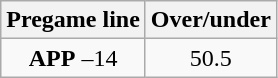<table class="wikitable">
<tr align="center">
<th style=>Pregame line</th>
<th style=>Over/under</th>
</tr>
<tr align="center">
<td><strong>APP</strong> –14</td>
<td>50.5</td>
</tr>
</table>
